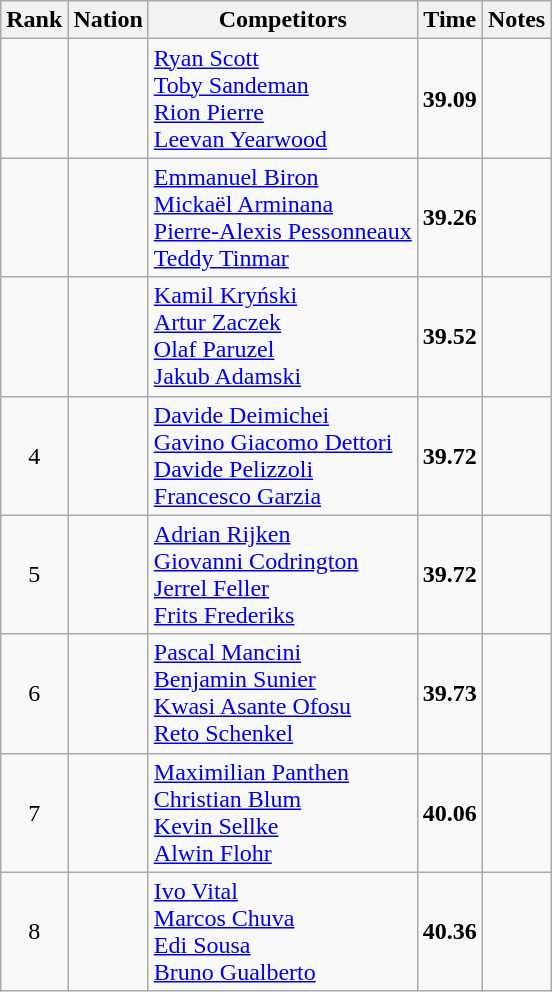<table class="wikitable sortable" style="text-align:center">
<tr>
<th>Rank</th>
<th>Nation</th>
<th>Competitors</th>
<th>Time</th>
<th>Notes</th>
</tr>
<tr>
<td></td>
<td align=left></td>
<td align=left><a href='#'>Ryan Scott</a><br><a href='#'>Toby Sandeman</a><br><a href='#'>Rion Pierre</a><br><a href='#'>Leevan Yearwood</a></td>
<td><strong>39.09</strong></td>
<td></td>
</tr>
<tr>
<td></td>
<td align=left></td>
<td align=left><a href='#'>Emmanuel Biron</a><br><a href='#'>Mickaël Arminana</a><br><a href='#'>Pierre-Alexis Pessonneaux</a><br><a href='#'>Teddy Tinmar</a></td>
<td><strong>39.26</strong></td>
<td></td>
</tr>
<tr>
<td></td>
<td align=left></td>
<td align=left><a href='#'>Kamil Kryński</a><br><a href='#'>Artur Zaczek</a><br><a href='#'>Olaf Paruzel</a><br><a href='#'>Jakub Adamski</a></td>
<td><strong>39.52</strong></td>
<td></td>
</tr>
<tr>
<td>4</td>
<td align=left></td>
<td align=left><a href='#'>Davide Deimichei</a><br><a href='#'>Gavino Giacomo Dettori</a><br><a href='#'>Davide Pelizzoli</a><br><a href='#'>Francesco Garzia</a></td>
<td><strong>39.72</strong></td>
<td></td>
</tr>
<tr>
<td>5</td>
<td align=left></td>
<td align=left><a href='#'>Adrian Rijken</a><br><a href='#'>Giovanni Codrington</a><br><a href='#'>Jerrel Feller</a><br><a href='#'>Frits Frederiks</a></td>
<td><strong>39.72</strong></td>
<td></td>
</tr>
<tr>
<td>6</td>
<td align=left></td>
<td align=left><a href='#'>Pascal Mancini</a><br><a href='#'>Benjamin Sunier</a><br><a href='#'>Kwasi Asante Ofosu</a><br><a href='#'>Reto Schenkel</a></td>
<td><strong>39.73</strong></td>
<td></td>
</tr>
<tr>
<td>7</td>
<td align=left></td>
<td align=left><a href='#'>Maximilian Panthen</a><br><a href='#'>Christian Blum</a><br><a href='#'>Kevin Sellke</a><br><a href='#'>Alwin Flohr</a></td>
<td><strong>40.06</strong></td>
<td></td>
</tr>
<tr>
<td>8</td>
<td align=left></td>
<td align=left><a href='#'>Ivo Vital</a><br><a href='#'>Marcos Chuva</a><br><a href='#'>Edi Sousa</a><br><a href='#'>Bruno Gualberto</a></td>
<td><strong>40.36</strong></td>
<td></td>
</tr>
</table>
